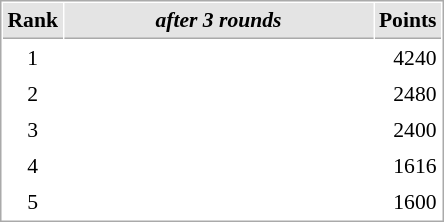<table cellspacing="1" cellpadding="3" style="border:1px solid #aaa; font-size:90%;">
<tr style="background:#e4e4e4;">
<th style="border-bottom:1px solid #aaa; width:10px;">Rank</th>
<th style="border-bottom:1px solid #aaa; width:200px; white-space:nowrap;"><em>after 3 rounds</em> </th>
<th style="border-bottom:1px solid #aaa; width:20px;">Points</th>
</tr>
<tr>
<td align=center>1</td>
<td></td>
<td align=right>4240</td>
</tr>
<tr>
<td align=center>2</td>
<td></td>
<td align=right>2480</td>
</tr>
<tr>
<td align=center>3</td>
<td></td>
<td align=right>2400</td>
</tr>
<tr>
<td align=center>4</td>
<td></td>
<td align=right>1616</td>
</tr>
<tr>
<td align=center>5</td>
<td></td>
<td align=right>1600</td>
</tr>
</table>
